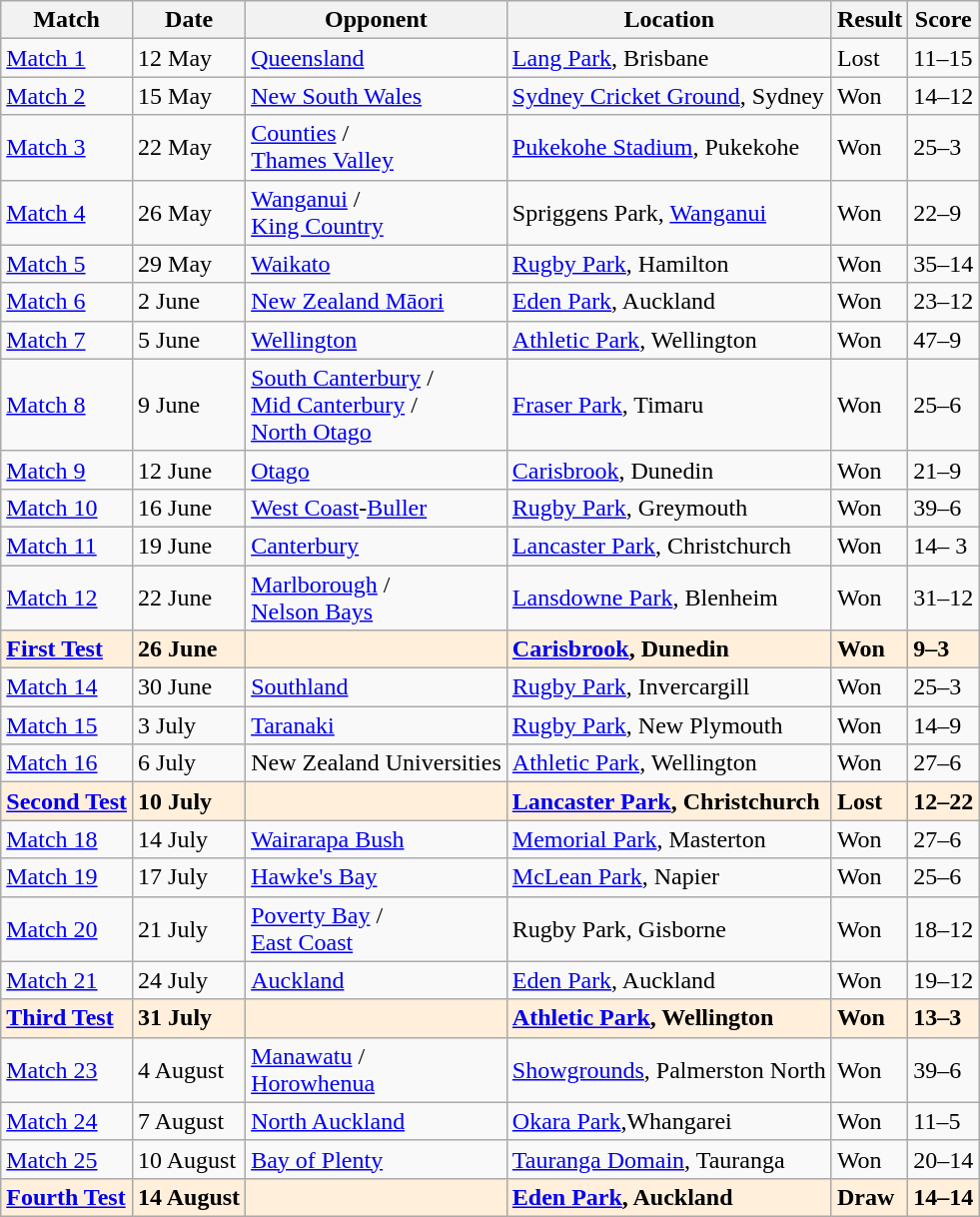<table class="wikitable">
<tr>
<th>Match</th>
<th>Date</th>
<th>Opponent</th>
<th>Location</th>
<th>Result</th>
<th>Score</th>
</tr>
<tr>
<td><a href='#'>Match 1</a></td>
<td>12 May</td>
<td><a href='#'>Queensland</a></td>
<td><a href='#'>Lang Park</a>, Brisbane</td>
<td>Lost</td>
<td>11–15</td>
</tr>
<tr>
<td><a href='#'>Match 2</a></td>
<td>15 May</td>
<td><a href='#'>New South Wales</a></td>
<td><a href='#'>Sydney Cricket Ground</a>, Sydney</td>
<td>Won</td>
<td>14–12</td>
</tr>
<tr>
<td><a href='#'>Match 3</a></td>
<td>22 May</td>
<td><a href='#'>Counties</a> /<br><a href='#'>Thames Valley</a></td>
<td><a href='#'>Pukekohe Stadium</a>, Pukekohe</td>
<td>Won</td>
<td>25–3</td>
</tr>
<tr>
<td><a href='#'>Match 4</a></td>
<td>26 May</td>
<td><a href='#'>Wanganui</a> /<br><a href='#'>King Country</a></td>
<td>Spriggens Park, <a href='#'>Wanganui</a></td>
<td>Won</td>
<td>22–9</td>
</tr>
<tr>
<td><a href='#'>Match 5</a></td>
<td>29 May</td>
<td><a href='#'>Waikato</a></td>
<td><a href='#'>Rugby Park</a>, Hamilton</td>
<td>Won</td>
<td>35–14</td>
</tr>
<tr>
<td><a href='#'>Match 6</a></td>
<td>2 June</td>
<td> <a href='#'>New Zealand Māori</a></td>
<td><a href='#'>Eden Park</a>, Auckland</td>
<td>Won</td>
<td>23–12</td>
</tr>
<tr>
<td><a href='#'>Match 7</a></td>
<td>5 June</td>
<td><a href='#'>Wellington</a></td>
<td><a href='#'>Athletic Park</a>, Wellington</td>
<td>Won</td>
<td>47–9</td>
</tr>
<tr>
<td><a href='#'>Match 8</a></td>
<td>9 June</td>
<td><a href='#'>South Canterbury</a> /<br><a href='#'>Mid Canterbury</a> /<br><a href='#'>North Otago</a></td>
<td><a href='#'>Fraser Park</a>, Timaru</td>
<td>Won</td>
<td>25–6</td>
</tr>
<tr>
<td><a href='#'>Match 9</a></td>
<td>12 June</td>
<td><a href='#'>Otago</a></td>
<td><a href='#'>Carisbrook</a>, Dunedin</td>
<td>Won</td>
<td>21–9</td>
</tr>
<tr>
<td><a href='#'>Match 10</a></td>
<td>16 June</td>
<td><a href='#'>West Coast</a>-<a href='#'>Buller</a></td>
<td><a href='#'>Rugby Park</a>, Greymouth</td>
<td>Won</td>
<td>39–6</td>
</tr>
<tr>
<td><a href='#'>Match 11</a></td>
<td>19 June</td>
<td><a href='#'>Canterbury</a></td>
<td><a href='#'>Lancaster Park</a>, Christchurch</td>
<td>Won</td>
<td>14– 3</td>
</tr>
<tr>
<td><a href='#'>Match 12</a></td>
<td>22 June</td>
<td><a href='#'>Marlborough</a> /<br><a href='#'>Nelson Bays</a></td>
<td><a href='#'>Lansdowne Park</a>, Blenheim</td>
<td>Won</td>
<td>31–12</td>
</tr>
<tr style="background:#FFEFDB">
<td><strong><a href='#'>First Test</a></strong></td>
<td><strong>26 June</strong></td>
<td><strong></strong></td>
<td><strong><a href='#'>Carisbrook</a>, Dunedin</strong></td>
<td><strong>Won</strong></td>
<td><strong>9–3</strong></td>
</tr>
<tr>
<td><a href='#'>Match 14</a></td>
<td>30 June</td>
<td><a href='#'>Southland</a></td>
<td><a href='#'>Rugby Park</a>, Invercargill</td>
<td>Won</td>
<td>25–3</td>
</tr>
<tr>
<td><a href='#'>Match 15</a></td>
<td>3 July</td>
<td><a href='#'>Taranaki</a></td>
<td><a href='#'>Rugby Park</a>, New Plymouth</td>
<td>Won</td>
<td>14–9</td>
</tr>
<tr>
<td><a href='#'>Match 16</a></td>
<td>6 July</td>
<td>New Zealand Universities</td>
<td><a href='#'>Athletic Park</a>, Wellington</td>
<td>Won</td>
<td>27–6</td>
</tr>
<tr style="background:#FFEFDB">
<td><strong><a href='#'>Second Test</a></strong></td>
<td><strong>10 July</strong></td>
<td><strong></strong></td>
<td><strong><a href='#'>Lancaster Park</a>, Christchurch</strong></td>
<td><strong>Lost</strong></td>
<td><strong>12–22</strong></td>
</tr>
<tr>
<td><a href='#'>Match 18</a></td>
<td>14 July</td>
<td><a href='#'>Wairarapa Bush</a></td>
<td><a href='#'>Memorial Park</a>, Masterton</td>
<td>Won</td>
<td>27–6</td>
</tr>
<tr>
<td><a href='#'>Match 19</a></td>
<td>17 July</td>
<td><a href='#'>Hawke's Bay</a></td>
<td><a href='#'>McLean Park</a>, Napier</td>
<td>Won</td>
<td>25–6</td>
</tr>
<tr>
<td><a href='#'>Match 20</a></td>
<td>21 July</td>
<td><a href='#'>Poverty Bay</a> /<br><a href='#'>East Coast</a></td>
<td>Rugby Park, Gisborne</td>
<td>Won</td>
<td>18–12</td>
</tr>
<tr>
<td><a href='#'>Match 21</a></td>
<td>24 July</td>
<td><a href='#'>Auckland</a></td>
<td><a href='#'>Eden Park</a>, Auckland</td>
<td>Won</td>
<td>19–12</td>
</tr>
<tr style="background:#FFEFDB">
<td><strong><a href='#'>Third Test</a></strong></td>
<td><strong>31 July</strong></td>
<td><strong></strong></td>
<td><strong><a href='#'>Athletic Park</a>, Wellington</strong></td>
<td><strong>Won</strong></td>
<td><strong>13–3</strong></td>
</tr>
<tr>
<td><a href='#'>Match 23</a></td>
<td>4 August</td>
<td><a href='#'>Manawatu</a> /<br><a href='#'>Horowhenua</a></td>
<td><a href='#'>Showgrounds</a>, Palmerston North</td>
<td>Won</td>
<td>39–6</td>
</tr>
<tr>
<td><a href='#'>Match 24</a></td>
<td>7 August</td>
<td><a href='#'>North Auckland</a></td>
<td><a href='#'>Okara Park</a>,Whangarei</td>
<td>Won</td>
<td>11–5</td>
</tr>
<tr>
<td><a href='#'>Match 25</a></td>
<td>10 August</td>
<td><a href='#'>Bay of Plenty</a></td>
<td><a href='#'>Tauranga Domain</a>, Tauranga</td>
<td>Won</td>
<td>20–14</td>
</tr>
<tr style="background:#FFEFDB">
<td><strong><a href='#'>Fourth Test</a></strong></td>
<td><strong>14 August</strong></td>
<td><strong></strong></td>
<td><strong><a href='#'>Eden Park</a>, Auckland</strong></td>
<td><strong>Draw</strong></td>
<td><strong>14–14</strong></td>
</tr>
</table>
